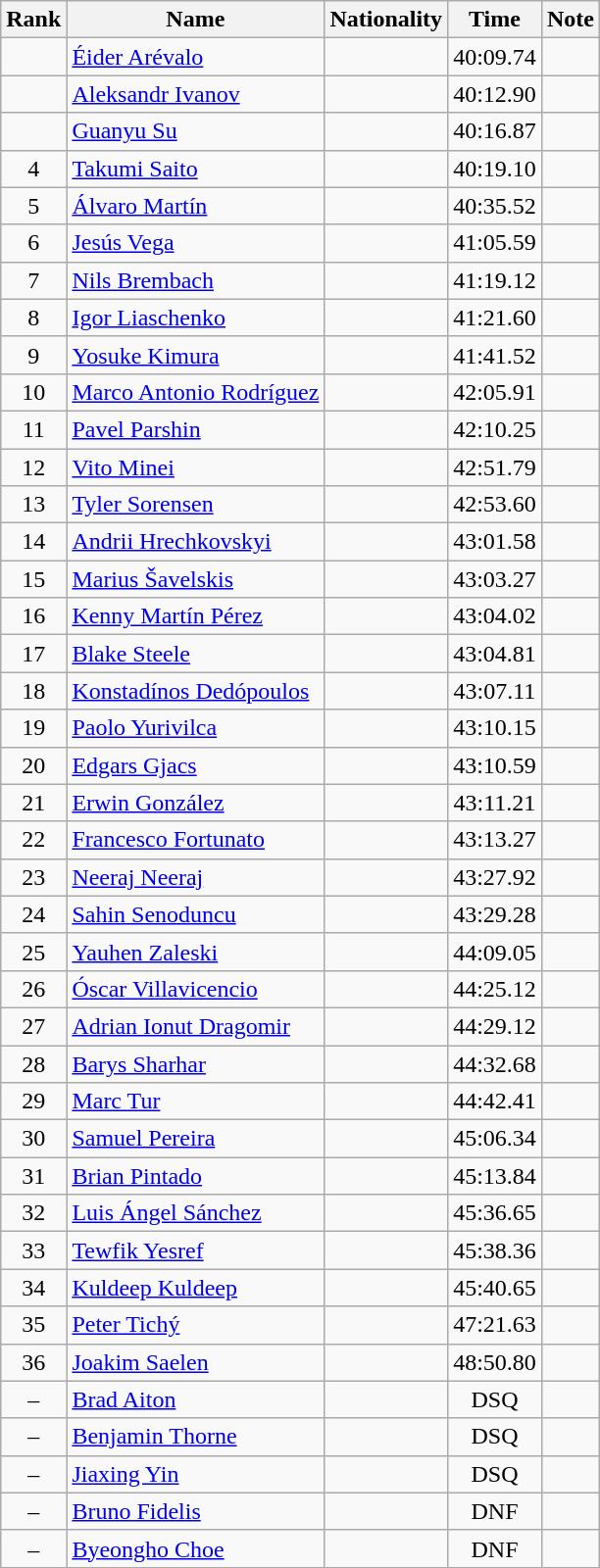<table class="wikitable sortable" style="text-align:center">
<tr>
<th>Rank</th>
<th>Name</th>
<th>Nationality</th>
<th>Time</th>
<th>Note</th>
</tr>
<tr>
<td></td>
<td align=left><a href='#'>Éider Arévalo</a></td>
<td align=left></td>
<td>40:09.74</td>
<td><strong></strong></td>
</tr>
<tr>
<td></td>
<td align=left><a href='#'>Aleksandr Ivanov</a></td>
<td align=left></td>
<td>40:12.90</td>
<td><strong></strong></td>
</tr>
<tr>
<td></td>
<td align=left><a href='#'>Guanyu Su</a></td>
<td align=left></td>
<td>40:16.87</td>
<td><strong></strong></td>
</tr>
<tr>
<td>4</td>
<td align=left><a href='#'>Takumi Saito</a></td>
<td align=left></td>
<td>40:19.10</td>
<td><strong></strong></td>
</tr>
<tr>
<td>5</td>
<td align=left><a href='#'>Álvaro Martín</a></td>
<td align=left></td>
<td>40:35.52</td>
<td><strong></strong></td>
</tr>
<tr>
<td>6</td>
<td align=left><a href='#'>Jesús Vega</a></td>
<td align=left></td>
<td>41:05.59</td>
<td><strong></strong></td>
</tr>
<tr>
<td>7</td>
<td align=left><a href='#'>Nils Brembach</a></td>
<td align=left></td>
<td>41:19.12</td>
<td></td>
</tr>
<tr>
<td>8</td>
<td align=left><a href='#'>Igor Liaschenko</a></td>
<td align=left></td>
<td>41:21.60</td>
<td><strong></strong></td>
</tr>
<tr>
<td>9</td>
<td align=left><a href='#'>Yosuke Kimura</a></td>
<td align=left></td>
<td>41:41.52</td>
<td><strong></strong></td>
</tr>
<tr>
<td>10</td>
<td align=left><a href='#'>Marco Antonio Rodríguez</a></td>
<td align=left></td>
<td>42:05.91</td>
<td><strong></strong></td>
</tr>
<tr>
<td>11</td>
<td align=left><a href='#'>Pavel Parshin</a></td>
<td align=left></td>
<td>42:10.25</td>
<td></td>
</tr>
<tr>
<td>12</td>
<td align=left><a href='#'>Vito Minei</a></td>
<td align=left></td>
<td>42:51.79</td>
<td><strong></strong></td>
</tr>
<tr>
<td>13</td>
<td align=left><a href='#'>Tyler Sorensen</a></td>
<td align=left></td>
<td>42:53.60</td>
<td><strong></strong></td>
</tr>
<tr>
<td>14</td>
<td align=left><a href='#'>Andrii Hrechkovskyi</a></td>
<td align=left></td>
<td>43:01.58</td>
<td><strong></strong></td>
</tr>
<tr>
<td>15</td>
<td align=left><a href='#'>Marius Šavelskis</a></td>
<td align=left></td>
<td>43:03.27</td>
<td><strong></strong></td>
</tr>
<tr>
<td>16</td>
<td align=left><a href='#'>Kenny Martín Pérez</a></td>
<td align=left></td>
<td>43:04.02</td>
<td><strong></strong></td>
</tr>
<tr>
<td>17</td>
<td align=left><a href='#'>Blake Steele</a></td>
<td align=left></td>
<td>43:04.81</td>
<td><strong></strong></td>
</tr>
<tr>
<td>18</td>
<td align=left><a href='#'>Konstadínos Dedópoulos</a></td>
<td align=left></td>
<td>43:07.11</td>
<td></td>
</tr>
<tr>
<td>19</td>
<td align=left><a href='#'>Paolo Yurivilca</a></td>
<td align=left></td>
<td>43:10.15</td>
<td><strong></strong></td>
</tr>
<tr>
<td>20</td>
<td align=left><a href='#'>Edgars Gjacs</a></td>
<td align=left></td>
<td>43:10.59</td>
<td><strong></strong></td>
</tr>
<tr>
<td>21</td>
<td align=left><a href='#'>Erwin González</a></td>
<td align=left></td>
<td>43:11.21</td>
<td></td>
</tr>
<tr>
<td>22</td>
<td align=left><a href='#'>Francesco Fortunato</a></td>
<td align=left></td>
<td>43:13.27</td>
<td></td>
</tr>
<tr>
<td>23</td>
<td align=left><a href='#'>Neeraj Neeraj</a></td>
<td align=left></td>
<td>43:27.92</td>
<td><strong></strong></td>
</tr>
<tr>
<td>24</td>
<td align=left><a href='#'>Sahin Senoduncu</a></td>
<td align=left></td>
<td>43:29.28</td>
<td><strong></strong></td>
</tr>
<tr>
<td>25</td>
<td align=left><a href='#'>Yauhen Zaleski</a></td>
<td align=left></td>
<td>44:09.05</td>
<td><strong></strong></td>
</tr>
<tr>
<td>26</td>
<td align=left><a href='#'>Óscar Villavicencio</a></td>
<td align=left></td>
<td>44:25.12</td>
<td></td>
</tr>
<tr>
<td>27</td>
<td align=left><a href='#'>Adrian Ionut Dragomir</a></td>
<td align=left></td>
<td>44:29.12</td>
<td></td>
</tr>
<tr>
<td>28</td>
<td align=left><a href='#'>Barys Sharhar</a></td>
<td align=left></td>
<td>44:32.68</td>
<td></td>
</tr>
<tr>
<td>29</td>
<td align=left><a href='#'>Marc Tur</a></td>
<td align=left></td>
<td>44:42.41</td>
<td></td>
</tr>
<tr>
<td>30</td>
<td align=left><a href='#'>Samuel Pereira</a></td>
<td align=left></td>
<td>45:06.34</td>
<td></td>
</tr>
<tr>
<td>31</td>
<td align=left><a href='#'>Brian Pintado</a></td>
<td align=left></td>
<td>45:13.84</td>
<td><strong></strong></td>
</tr>
<tr>
<td>32</td>
<td align=left><a href='#'>Luis Ángel Sánchez</a></td>
<td align=left></td>
<td>45:36.65</td>
<td></td>
</tr>
<tr>
<td>33</td>
<td align=left><a href='#'>Tewfik Yesref</a></td>
<td align=left></td>
<td>45:38.36</td>
<td><strong></strong></td>
</tr>
<tr>
<td>34</td>
<td align=left><a href='#'>Kuldeep Kuldeep</a></td>
<td align=left></td>
<td>45:40.65</td>
<td></td>
</tr>
<tr>
<td>35</td>
<td align=left><a href='#'>Peter Tichý</a></td>
<td align=left></td>
<td>47:21.63</td>
<td></td>
</tr>
<tr>
<td>36</td>
<td align=left><a href='#'>Joakim Saelen</a></td>
<td align=left></td>
<td>48:50.80</td>
<td><strong></strong></td>
</tr>
<tr>
<td>–</td>
<td align=left><a href='#'>Brad Aiton</a></td>
<td align=left></td>
<td>DSQ</td>
<td></td>
</tr>
<tr>
<td>–</td>
<td align=left><a href='#'>Benjamin Thorne</a></td>
<td align=left></td>
<td>DSQ</td>
<td></td>
</tr>
<tr>
<td>–</td>
<td align=left><a href='#'>Jiaxing Yin</a></td>
<td align=left></td>
<td>DSQ</td>
<td></td>
</tr>
<tr>
<td>–</td>
<td align=left><a href='#'>Bruno Fidelis</a></td>
<td align=left></td>
<td>DNF</td>
<td></td>
</tr>
<tr>
<td>–</td>
<td align=left><a href='#'>Byeongho Choe</a></td>
<td align=left></td>
<td>DNF</td>
<td></td>
</tr>
</table>
